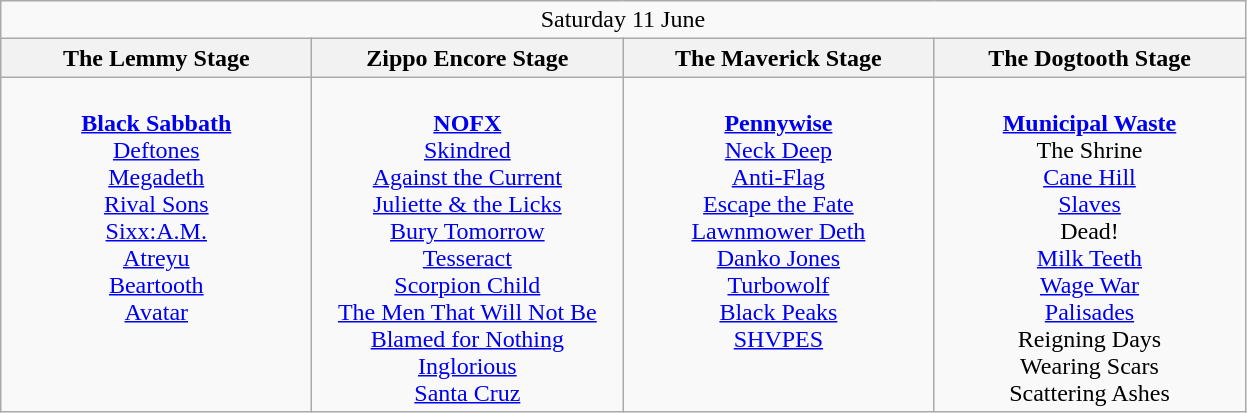<table class="wikitable">
<tr>
<td colspan="4" style="text-align:center;">Saturday 11 June</td>
</tr>
<tr>
<th>The Lemmy Stage</th>
<th>Zippo Encore Stage</th>
<th>The Maverick Stage</th>
<th>The Dogtooth Stage</th>
</tr>
<tr>
<td style="text-align:center; vertical-align:top; width:200px;"><br><strong><a href='#'>Black Sabbath</a></strong><br>
<a href='#'>Deftones</a><br>
<a href='#'>Megadeth</a><br>
<a href='#'>Rival Sons</a><br>
<a href='#'>Sixx:A.M.</a><br>
<a href='#'>Atreyu</a><br>
<a href='#'>Beartooth</a><br>
<a href='#'>Avatar</a><br></td>
<td style="text-align:center; vertical-align:top; width:200px;"><br><strong><a href='#'>NOFX</a></strong><br>
<a href='#'>Skindred</a><br>
<a href='#'>Against the Current</a><br>
<a href='#'>Juliette & the Licks</a><br>
<a href='#'>Bury Tomorrow</a><br>
<a href='#'>Tesseract</a><br>
<a href='#'>Scorpion Child</a><br>
<a href='#'>The Men That Will Not Be Blamed for Nothing</a> <br>
<a href='#'>Inglorious</a><br>
<a href='#'>Santa Cruz</a><br></td>
<td style="text-align:center; vertical-align:top; width:200px;"><br><strong><a href='#'>Pennywise</a></strong><br>
<a href='#'>Neck Deep</a><br>
<a href='#'>Anti-Flag</a><br>
<a href='#'>Escape the Fate</a><br>
<a href='#'>Lawnmower Deth</a><br>
<a href='#'>Danko Jones</a><br>
<a href='#'>Turbowolf</a><br>
<a href='#'>Black Peaks</a><br>
<a href='#'>SHVPES</a><br></td>
<td style="text-align:center; vertical-align:top; width:200px;"><br><strong><a href='#'>Municipal Waste</a></strong><br>
The Shrine<br>
<a href='#'>Cane Hill</a><br>
<a href='#'>Slaves</a><br>
Dead!<br>
<a href='#'>Milk Teeth</a><br>
<a href='#'>Wage War</a><br>
<a href='#'>Palisades</a><br>
Reigning Days<br>
Wearing Scars<br>
Scattering Ashes</td>
</tr>
</table>
